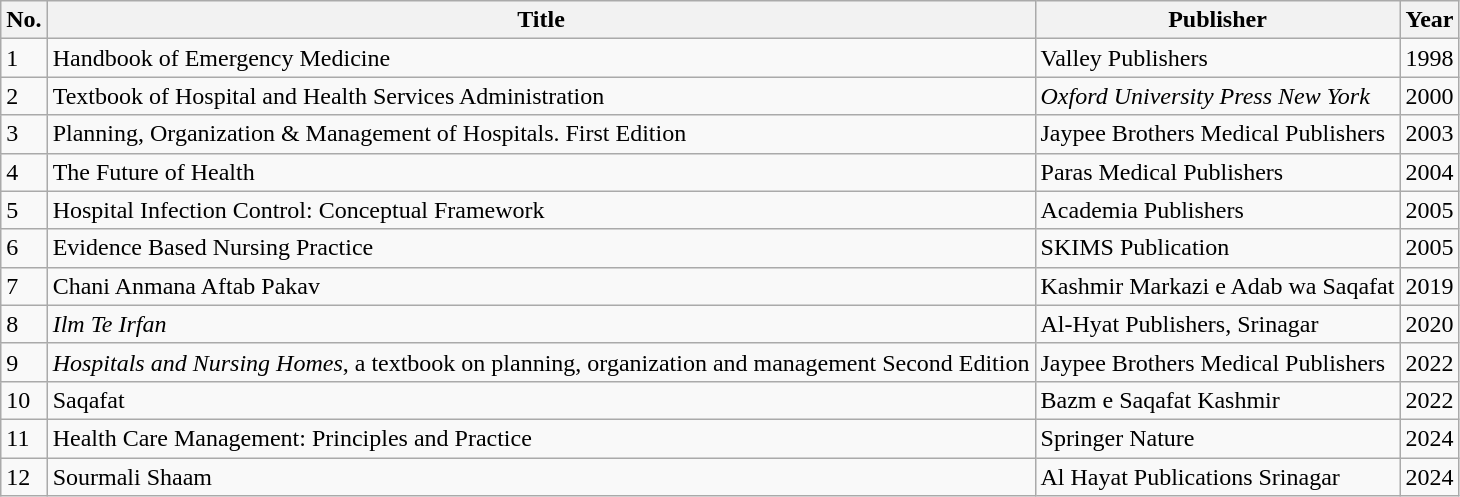<table class="wikitable">
<tr>
<th>No.</th>
<th>Title</th>
<th>Publisher</th>
<th>Year</th>
</tr>
<tr>
<td>1</td>
<td>Handbook of Emergency Medicine</td>
<td>Valley Publishers</td>
<td>1998</td>
</tr>
<tr>
<td>2</td>
<td>Textbook of Hospital and Health Services Administration</td>
<td><em>Oxford University Press New York</em></td>
<td>2000</td>
</tr>
<tr>
<td>3</td>
<td>Planning, Organization & Management of Hospitals. First Edition</td>
<td>Jaypee Brothers Medical Publishers</td>
<td>2003</td>
</tr>
<tr>
<td>4</td>
<td>The Future of Health</td>
<td>Paras Medical Publishers</td>
<td>2004</td>
</tr>
<tr>
<td>5</td>
<td>Hospital Infection Control: Conceptual Framework</td>
<td>Academia Publishers</td>
<td>2005</td>
</tr>
<tr>
<td>6</td>
<td>Evidence Based Nursing Practice</td>
<td>SKIMS Publication</td>
<td>2005</td>
</tr>
<tr>
<td>7</td>
<td>Chani Anmana Aftab Pakav</td>
<td>Kashmir Markazi e Adab wa Saqafat</td>
<td>2019</td>
</tr>
<tr>
<td>8</td>
<td><em>Ilm Te Irfan</em></td>
<td>Al-Hyat Publishers, Srinagar</td>
<td>2020</td>
</tr>
<tr>
<td>9</td>
<td><em>Hospitals and Nursing Homes</em>, a textbook on planning, organization and management Second Edition</td>
<td>Jaypee Brothers Medical Publishers</td>
<td>2022</td>
</tr>
<tr>
<td>10</td>
<td>Saqafat</td>
<td>Bazm e Saqafat Kashmir</td>
<td>2022</td>
</tr>
<tr>
<td>11</td>
<td>Health Care Management: Principles and Practice</td>
<td>Springer Nature</td>
<td>2024</td>
</tr>
<tr>
<td>12</td>
<td>Sourmali Shaam</td>
<td>Al Hayat Publications Srinagar</td>
<td>2024</td>
</tr>
</table>
